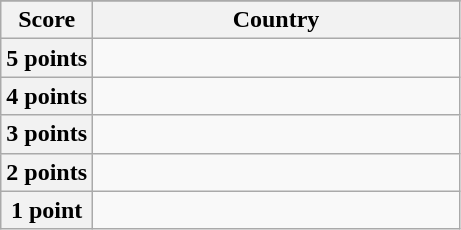<table class="wikitable">
<tr>
</tr>
<tr>
<th scope="col" width="20%">Score</th>
<th scope="col">Country</th>
</tr>
<tr>
<th scope="row">5 points</th>
<td></td>
</tr>
<tr>
<th scope="row">4 points</th>
<td></td>
</tr>
<tr>
<th scope="row">3 points</th>
<td></td>
</tr>
<tr>
<th scope="row">2 points</th>
<td></td>
</tr>
<tr>
<th scope="row">1 point</th>
<td></td>
</tr>
</table>
